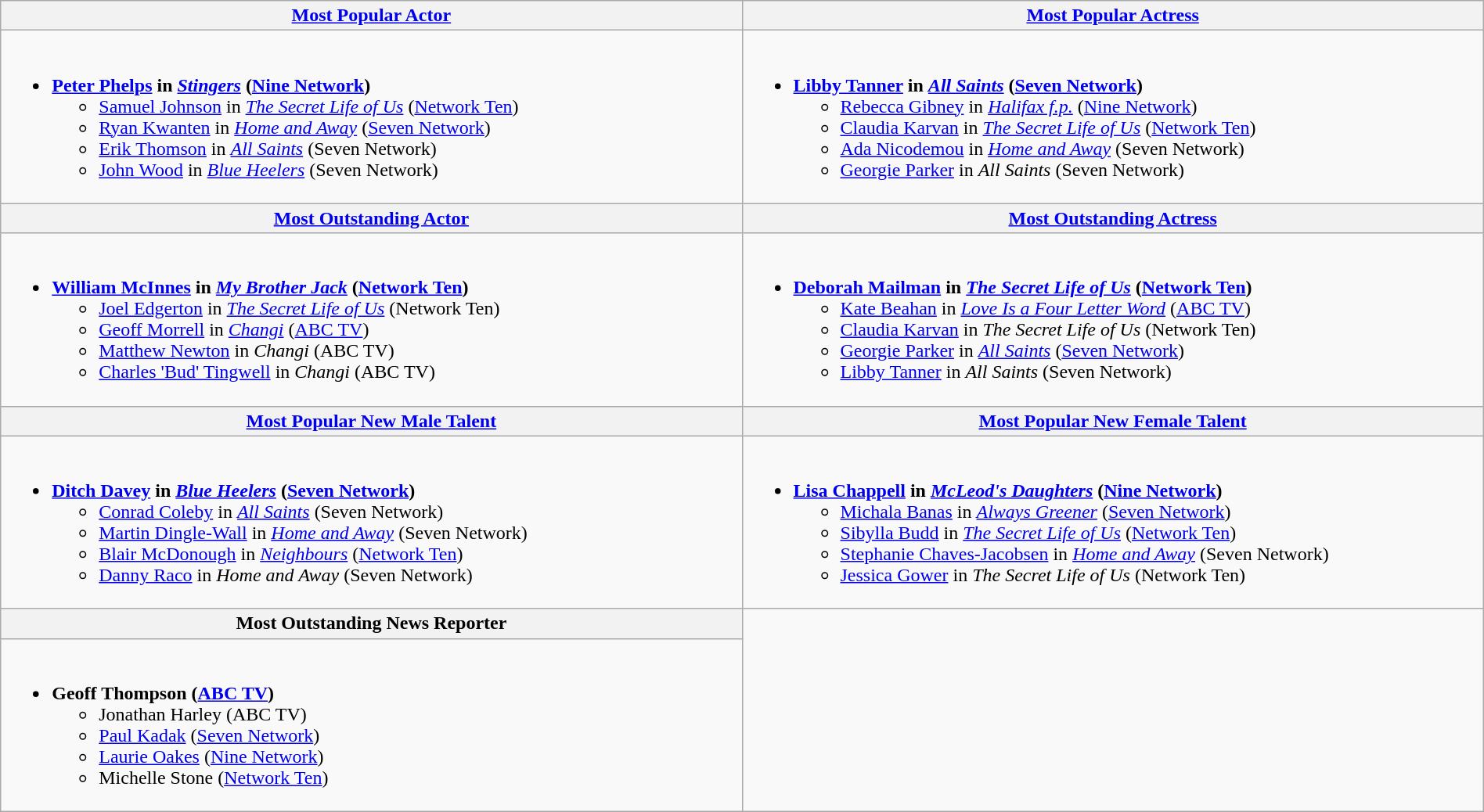<table class=wikitable width="100%">
<tr>
<th width="25%"><a href='#'>Most Popular Actor</a></th>
<th width="25%"><a href='#'>Most Popular Actress</a></th>
</tr>
<tr>
<td valign="top"><br><ul><li><strong><a href='#'>Peter Phelps</a> in <em><a href='#'>Stingers</a></em> (<a href='#'>Nine Network</a>)</strong><ul><li><a href='#'>Samuel Johnson</a> in <em><a href='#'>The Secret Life of Us</a></em> (<a href='#'>Network Ten</a>)</li><li><a href='#'>Ryan Kwanten</a> in <em><a href='#'>Home and Away</a></em> (<a href='#'>Seven Network</a>)</li><li><a href='#'>Erik Thomson</a> in <em><a href='#'>All Saints</a></em> (Seven Network)</li><li><a href='#'>John Wood</a> in <em><a href='#'>Blue Heelers</a></em> (Seven Network)</li></ul></li></ul></td>
<td valign="top"><br><ul><li><strong><a href='#'>Libby Tanner</a> in <em><a href='#'>All Saints</a></em> (<a href='#'>Seven Network</a>)</strong><ul><li><a href='#'>Rebecca Gibney</a> in <em><a href='#'>Halifax f.p.</a></em> (<a href='#'>Nine Network</a>)</li><li><a href='#'>Claudia Karvan</a> in <em><a href='#'>The Secret Life of Us</a></em> (<a href='#'>Network Ten</a>)</li><li><a href='#'>Ada Nicodemou</a> in <em><a href='#'>Home and Away</a></em> (Seven Network)</li><li><a href='#'>Georgie Parker</a> in <em>All Saints</em> (Seven Network)</li></ul></li></ul></td>
</tr>
<tr>
<th width="50%"><a href='#'>Most Outstanding Actor</a></th>
<th width="50%"><a href='#'>Most Outstanding Actress</a></th>
</tr>
<tr>
<td valign="top"><br><ul><li><strong><a href='#'>William McInnes</a> in <em><a href='#'>My Brother Jack</a></em> (<a href='#'>Network Ten</a>)</strong><ul><li><a href='#'>Joel Edgerton</a> in <em><a href='#'>The Secret Life of Us</a></em> (Network Ten)</li><li><a href='#'>Geoff Morrell</a> in <em><a href='#'>Changi</a></em> (<a href='#'>ABC TV</a>)</li><li><a href='#'>Matthew Newton</a> in <em>Changi</em> (ABC TV)</li><li><a href='#'>Charles 'Bud' Tingwell</a> in <em>Changi</em> (ABC TV)</li></ul></li></ul></td>
<td valign="top"><br><ul><li><strong><a href='#'>Deborah Mailman</a> in <em><a href='#'>The Secret Life of Us</a></em> (<a href='#'>Network Ten</a>)</strong><ul><li><a href='#'>Kate Beahan</a> in <em><a href='#'>Love Is a Four Letter Word</a></em> (<a href='#'>ABC TV</a>)</li><li><a href='#'>Claudia Karvan</a> in <em>The Secret Life of Us</em> (Network Ten)</li><li><a href='#'>Georgie Parker</a> in <em><a href='#'>All Saints</a></em> (<a href='#'>Seven Network</a>)</li><li><a href='#'>Libby Tanner</a> in <em>All Saints</em> (Seven Network)</li></ul></li></ul></td>
</tr>
<tr>
<th width="50%"><a href='#'>Most Popular New Male Talent</a></th>
<th width="50%"><a href='#'>Most Popular New Female Talent</a></th>
</tr>
<tr>
<td valign="top"><br><ul><li><strong><a href='#'>Ditch Davey</a> in <em><a href='#'>Blue Heelers</a></em> (<a href='#'>Seven Network</a>)</strong><ul><li><a href='#'>Conrad Coleby</a> in <em><a href='#'>All Saints</a></em> (Seven Network)</li><li><a href='#'>Martin Dingle-Wall</a> in <em><a href='#'>Home and Away</a></em> (Seven Network)</li><li><a href='#'>Blair McDonough</a> in <em><a href='#'>Neighbours</a></em> (<a href='#'>Network Ten</a>)</li><li><a href='#'>Danny Raco</a> in <em>Home and Away</em> (Seven Network)</li></ul></li></ul></td>
<td valign="top"><br><ul><li><strong><a href='#'>Lisa Chappell</a> in <em><a href='#'>McLeod's Daughters</a></em> (<a href='#'>Nine Network</a>)</strong><ul><li><a href='#'>Michala Banas</a> in <em><a href='#'>Always Greener</a></em> (<a href='#'>Seven Network</a>)</li><li><a href='#'>Sibylla Budd</a> in <em><a href='#'>The Secret Life of Us</a></em> (<a href='#'>Network Ten</a>)</li><li><a href='#'>Stephanie Chaves-Jacobsen</a> in <em><a href='#'>Home and Away</a></em> (Seven Network)</li><li><a href='#'>Jessica Gower</a> in <em>The Secret Life of Us</em> (Network Ten)</li></ul></li></ul></td>
</tr>
<tr>
<th width="50%">Most Outstanding News Reporter</th>
</tr>
<tr>
<td valign="top"><br><ul><li><strong>Geoff Thompson (<a href='#'>ABC TV</a>)</strong><ul><li>Jonathan Harley (ABC TV)</li><li><a href='#'>Paul Kadak</a> (<a href='#'>Seven Network</a>)</li><li><a href='#'>Laurie Oakes</a> (<a href='#'>Nine Network</a>)</li><li>Michelle Stone (<a href='#'>Network Ten</a>)</li></ul></li></ul></td>
</tr>
</table>
